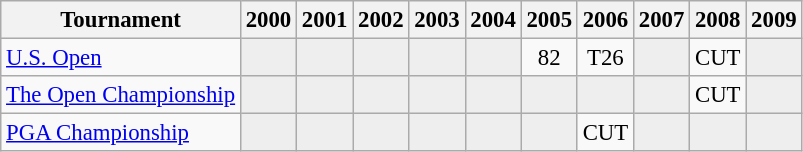<table class="wikitable" style="font-size:95%;text-align:center;">
<tr>
<th>Tournament</th>
<th>2000</th>
<th>2001</th>
<th>2002</th>
<th>2003</th>
<th>2004</th>
<th>2005</th>
<th>2006</th>
<th>2007</th>
<th>2008</th>
<th>2009</th>
</tr>
<tr>
<td align=left><a href='#'>U.S. Open</a></td>
<td style="background:#eeeeee;"></td>
<td style="background:#eeeeee;"></td>
<td style="background:#eeeeee;"></td>
<td style="background:#eeeeee;"></td>
<td style="background:#eeeeee;"></td>
<td>82</td>
<td>T26</td>
<td style="background:#eeeeee;"></td>
<td>CUT</td>
<td style="background:#eeeeee;"></td>
</tr>
<tr>
<td align=left><a href='#'>The Open Championship</a></td>
<td style="background:#eeeeee;"></td>
<td style="background:#eeeeee;"></td>
<td style="background:#eeeeee;"></td>
<td style="background:#eeeeee;"></td>
<td style="background:#eeeeee;"></td>
<td style="background:#eeeeee;"></td>
<td style="background:#eeeeee;"></td>
<td style="background:#eeeeee;"></td>
<td>CUT</td>
<td style="background:#eeeeee;"></td>
</tr>
<tr>
<td align=left><a href='#'>PGA Championship</a></td>
<td style="background:#eeeeee;"></td>
<td style="background:#eeeeee;"></td>
<td style="background:#eeeeee;"></td>
<td style="background:#eeeeee;"></td>
<td style="background:#eeeeee;"></td>
<td style="background:#eeeeee;"></td>
<td>CUT</td>
<td style="background:#eeeeee;"></td>
<td style="background:#eeeeee;"></td>
<td style="background:#eeeeee;"></td>
</tr>
</table>
